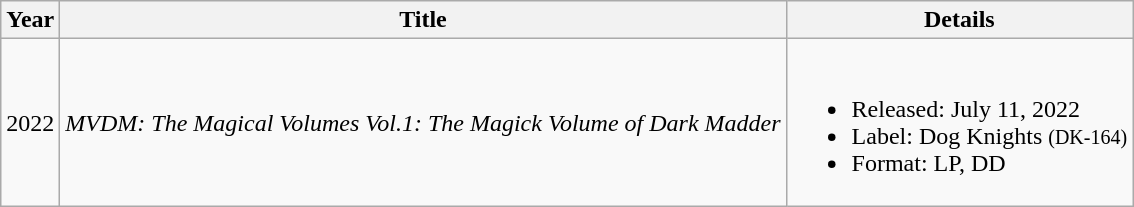<table class="wikitable">
<tr>
<th>Year</th>
<th>Title</th>
<th>Details</th>
</tr>
<tr>
<td>2022</td>
<td><em>MVDM: The Magical Volumes Vol.1: The Magick Volume of Dark Madder</em></td>
<td><br><ul><li>Released: July 11, 2022</li><li>Label: Dog Knights <small>(DK-164)</small></li><li>Format: LP, DD</li></ul></td>
</tr>
</table>
